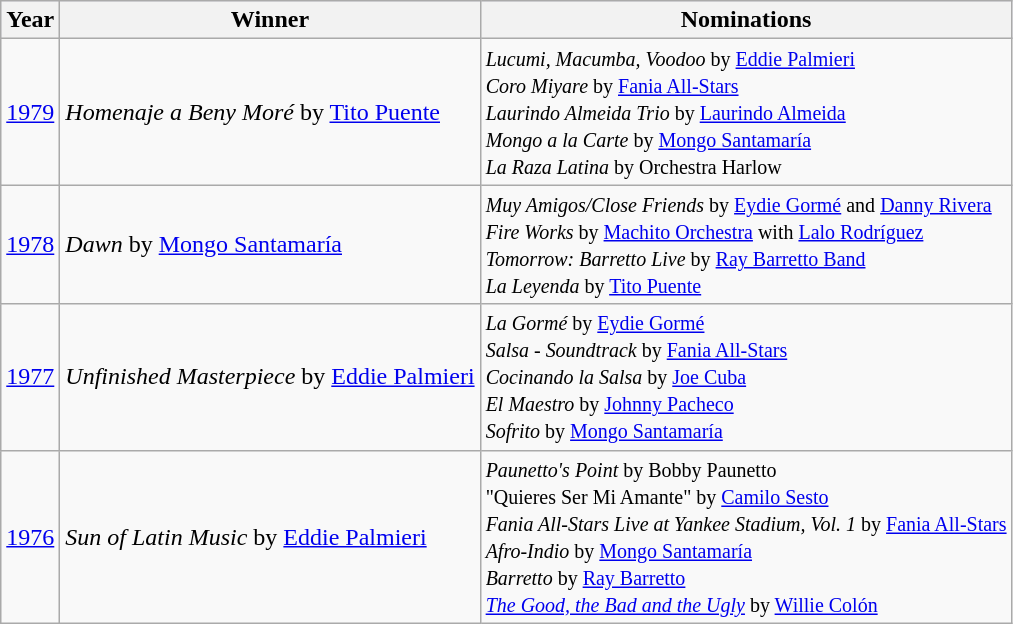<table class=wikitable>
<tr align=center bgcolor=lavender>
<th>Year</th>
<th>Winner</th>
<th>Nominations</th>
</tr>
<tr>
<td><a href='#'>1979</a></td>
<td><em>Homenaje a Beny Moré</em> by <a href='#'>Tito Puente</a></td>
<td><small><em>Lucumi, Macumba, Voodoo</em> by <a href='#'>Eddie Palmieri</a><br><em>Coro Miyare</em> by <a href='#'>Fania All-Stars</a><br><em>Laurindo Almeida Trio</em> by <a href='#'>Laurindo Almeida</a><br><em>Mongo a la Carte</em> by <a href='#'>Mongo Santamaría</a><br><em>La Raza Latina</em> by Orchestra Harlow</small></td>
</tr>
<tr>
<td><a href='#'>1978</a></td>
<td><em>Dawn</em> by <a href='#'>Mongo Santamaría</a></td>
<td><small><em>Muy Amigos/Close Friends</em> by <a href='#'>Eydie Gormé</a> and <a href='#'>Danny Rivera</a><br><em>Fire Works</em> by <a href='#'>Machito Orchestra</a> with <a href='#'>Lalo Rodríguez</a><br><em>Tomorrow: Barretto Live</em> by <a href='#'>Ray Barretto Band</a><br><em>La Leyenda</em> by <a href='#'>Tito Puente</a></small></td>
</tr>
<tr>
<td><a href='#'>1977</a></td>
<td><em>Unfinished Masterpiece</em> by <a href='#'>Eddie Palmieri</a></td>
<td><small><em>La Gormé</em> by <a href='#'>Eydie Gormé</a><br><em>Salsa - Soundtrack</em> by <a href='#'>Fania All-Stars</a><br><em>Cocinando la Salsa</em> by <a href='#'>Joe Cuba</a><br><em>El Maestro</em> by <a href='#'>Johnny Pacheco</a><br><em>Sofrito</em> by <a href='#'>Mongo Santamaría</a></small></td>
</tr>
<tr>
<td><a href='#'>1976</a></td>
<td><em>Sun of Latin Music</em> by <a href='#'>Eddie Palmieri</a></td>
<td><small><em>Paunetto's Point</em> by Bobby Paunetto<br>"Quieres Ser Mi Amante" by <a href='#'>Camilo Sesto</a><br><em>Fania All-Stars Live at Yankee Stadium, Vol. 1</em> by <a href='#'>Fania All-Stars</a><br><em>Afro-Indio</em> by <a href='#'>Mongo Santamaría</a><br><em>Barretto</em> by <a href='#'>Ray Barretto</a><br><em><a href='#'>The Good, the Bad and the Ugly</a></em> by <a href='#'>Willie Colón</a></small></td>
</tr>
</table>
